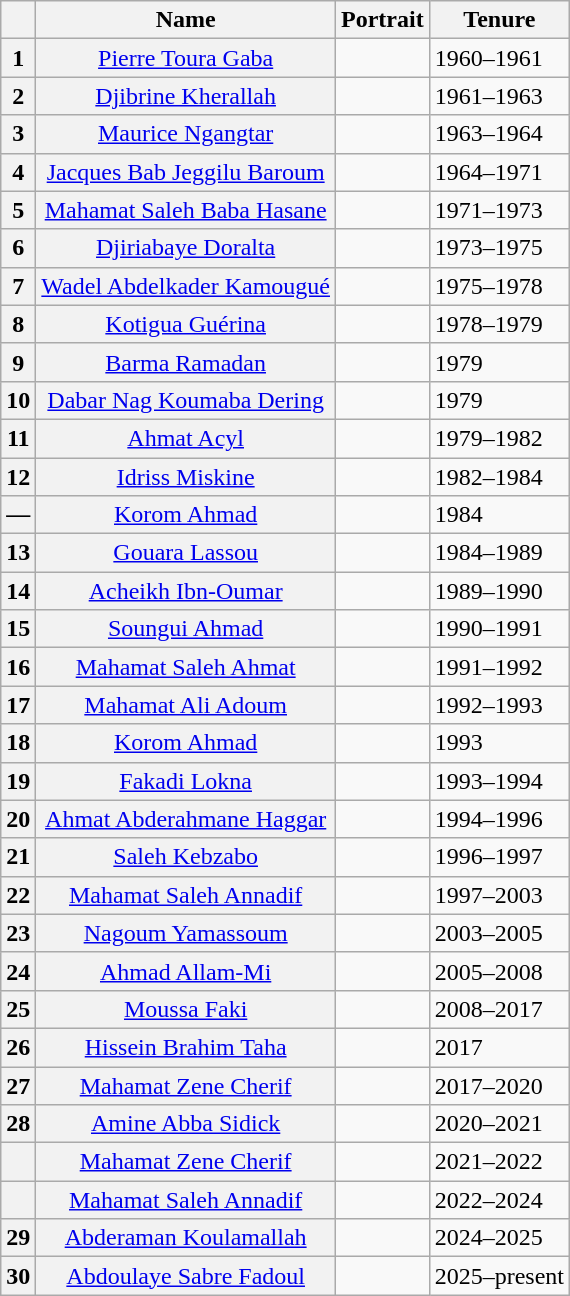<table class="wikitable">
<tr>
<th></th>
<th>Name<br></th>
<th>Portrait</th>
<th>Tenure</th>
</tr>
<tr>
<th>1</th>
<th align="center" scope="row" style="font-weight:normal;"><a href='#'>Pierre Toura Gaba</a><br></th>
<td></td>
<td>1960–1961</td>
</tr>
<tr>
<th>2</th>
<th align="center" scope="row" style="font-weight:normal;"><a href='#'>Djibrine Kherallah</a><br></th>
<td></td>
<td>1961–1963</td>
</tr>
<tr>
<th>3</th>
<th align="center" scope="row" style="font-weight:normal;"><a href='#'>Maurice Ngangtar</a><br></th>
<td></td>
<td>1963–1964</td>
</tr>
<tr>
<th>4</th>
<th align="center" scope="row" style="font-weight:normal;"><a href='#'>Jacques Bab Jeggilu Baroum</a><br></th>
<td></td>
<td>1964–1971</td>
</tr>
<tr>
<th>5</th>
<th align="center" scope="row" style="font-weight:normal;"><a href='#'>Mahamat Saleh Baba Hasane</a><br></th>
<td></td>
<td>1971–1973</td>
</tr>
<tr>
<th>6</th>
<th align="center" scope="row" style="font-weight:normal;"><a href='#'>Djiriabaye Doralta</a><br></th>
<td></td>
<td>1973–1975</td>
</tr>
<tr>
<th>7</th>
<th align="center" scope="row" style="font-weight:normal;"><a href='#'>Wadel Abdelkader Kamougué</a><br></th>
<td></td>
<td>1975–1978</td>
</tr>
<tr>
<th>8</th>
<th align="center" scope="row" style="font-weight:normal;"><a href='#'>Kotigua Guérina</a><br></th>
<td></td>
<td>1978–1979</td>
</tr>
<tr>
<th>9</th>
<th align="center" scope="row" style="font-weight:normal;"><a href='#'>Barma Ramadan</a></th>
<td></td>
<td>1979</td>
</tr>
<tr>
<th>10</th>
<th align="center" scope="row" style="font-weight:normal;"><a href='#'>Dabar Nag Koumaba Dering</a></th>
<td></td>
<td>1979</td>
</tr>
<tr>
<th>11</th>
<th align="center" scope="row" style="font-weight:normal;"><a href='#'>Ahmat Acyl</a><br></th>
<td></td>
<td>1979–1982</td>
</tr>
<tr>
<th>12</th>
<th align="center" scope="row" style="font-weight:normal;"><a href='#'>Idriss Miskine</a><br></th>
<td></td>
<td>1982–1984</td>
</tr>
<tr>
<th>—</th>
<th align="center" scope="row" style="font-weight:normal;"><a href='#'>Korom Ahmad</a><br></th>
<td></td>
<td>1984</td>
</tr>
<tr>
<th>13</th>
<th align="center" scope="row" style="font-weight:normal;"><a href='#'>Gouara Lassou</a><br></th>
<td></td>
<td>1984–1989</td>
</tr>
<tr>
<th>14</th>
<th align="center" scope="row" style="font-weight:normal;"><a href='#'>Acheikh Ibn-Oumar</a><br></th>
<td></td>
<td>1989–1990</td>
</tr>
<tr>
<th>15</th>
<th align="center" scope="row" style="font-weight:normal;"><a href='#'>Soungui Ahmad</a></th>
<td></td>
<td>1990–1991</td>
</tr>
<tr>
<th>16</th>
<th align="center" scope="row" style="font-weight:normal;"><a href='#'>Mahamat Saleh Ahmat</a><br></th>
<td></td>
<td>1991–1992</td>
</tr>
<tr>
<th>17</th>
<th align="center" scope="row" style="font-weight:normal;"><a href='#'>Mahamat Ali Adoum</a><br></th>
<td></td>
<td>1992–1993</td>
</tr>
<tr>
<th>18</th>
<th align="center" scope="row" style="font-weight:normal;"><a href='#'>Korom Ahmad</a><br></th>
<td></td>
<td>1993</td>
</tr>
<tr>
<th>19</th>
<th align="center" scope="row" style="font-weight:normal;"><a href='#'>Fakadi Lokna</a><br></th>
<td></td>
<td>1993–1994</td>
</tr>
<tr>
<th>20</th>
<th align="center" scope="row" style="font-weight:normal;"><a href='#'>Ahmat Abderahmane Haggar</a><br></th>
<td></td>
<td>1994–1996</td>
</tr>
<tr>
<th>21</th>
<th align="center" scope="row" style="font-weight:normal;"><a href='#'>Saleh Kebzabo</a><br></th>
<td></td>
<td>1996–1997</td>
</tr>
<tr>
<th>22</th>
<th align="center" scope="row" style="font-weight:normal;"><a href='#'>Mahamat Saleh Annadif</a><br></th>
<td></td>
<td>1997–2003</td>
</tr>
<tr>
<th>23</th>
<th align="center" scope="row" style="font-weight:normal;"><a href='#'>Nagoum Yamassoum</a><br></th>
<td></td>
<td>2003–2005</td>
</tr>
<tr>
<th>24</th>
<th align="center" scope="row" style="font-weight:normal;"><a href='#'>Ahmad Allam-Mi</a><br></th>
<td></td>
<td>2005–2008</td>
</tr>
<tr>
<th>25</th>
<th align="center" scope="row" style="font-weight:normal;"><a href='#'>Moussa Faki</a><br></th>
<td></td>
<td>2008–2017</td>
</tr>
<tr>
<th>26</th>
<th align="center" scope="row" style="font-weight:normal;"><a href='#'>Hissein Brahim Taha</a><br></th>
<td></td>
<td>2017</td>
</tr>
<tr>
<th>27</th>
<th align="center" scope="row" style="font-weight:normal;"><a href='#'>Mahamat Zene Cherif</a><br></th>
<td></td>
<td>2017–2020</td>
</tr>
<tr>
<th>28</th>
<th align="center" scope="row" style="font-weight:normal;"><a href='#'>Amine Abba Sidick</a></th>
<td></td>
<td>2020–2021</td>
</tr>
<tr>
<th></th>
<th align="center" scope="row" style="font-weight:normal;"><a href='#'>Mahamat Zene Cherif</a><br></th>
<td></td>
<td>2021–2022</td>
</tr>
<tr>
<th></th>
<th align="center" scope="row" style="font-weight:normal;"><a href='#'>Mahamat Saleh Annadif</a><br></th>
<td></td>
<td>2022–2024</td>
</tr>
<tr>
<th>29</th>
<th align="center" scope="row" style="font-weight:normal;"><a href='#'>Abderaman Koulamallah</a><br></th>
<td></td>
<td>2024–2025</td>
</tr>
<tr>
<th>30</th>
<th align="center" scope="row" style="font-weight:normal;"><a href='#'>Abdoulaye Sabre Fadoul</a><br></th>
<td></td>
<td>2025–present</td>
</tr>
</table>
